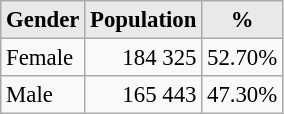<table class="wikitable"  style="margin: 1em 1em 1em 0; background: #f9f9f9; border: 1px #aaa solid; border-collapse: collapse; font-size: 95%; text-align: right">
<tr>
<th style="background-color:#E9E9E9" align=left>Gender</th>
<th style="background-color:#E9E9E9" align=right>Population</th>
<th style="background-color:#E9E9E9" align=right>%</th>
</tr>
<tr>
<td align=left>Female</td>
<td>184 325</td>
<td>52.70%</td>
</tr>
<tr>
<td align=left>Male</td>
<td>165 443</td>
<td>47.30%</td>
</tr>
</table>
